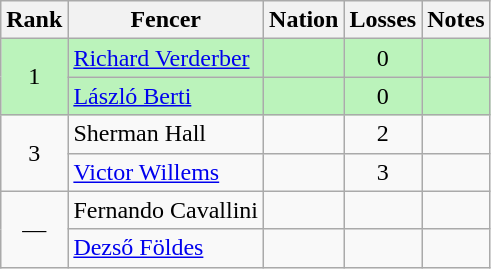<table class="wikitable sortable" style="text-align:center">
<tr>
<th>Rank</th>
<th>Fencer</th>
<th>Nation</th>
<th>Losses</th>
<th>Notes</th>
</tr>
<tr bgcolor=bbf3bb>
<td rowspan=2>1</td>
<td align=left><a href='#'>Richard Verderber</a></td>
<td align=left></td>
<td>0</td>
<td></td>
</tr>
<tr bgcolor=bbf3bb>
<td align=left><a href='#'>László Berti</a></td>
<td align=left></td>
<td>0</td>
<td></td>
</tr>
<tr>
<td rowspan=2>3</td>
<td align=left>Sherman Hall</td>
<td align=left></td>
<td>2</td>
<td></td>
</tr>
<tr>
<td align=left><a href='#'>Victor Willems</a></td>
<td align=left></td>
<td>3</td>
<td></td>
</tr>
<tr>
<td rowspan=2>—</td>
<td align=left>Fernando Cavallini</td>
<td align=left></td>
<td data-sort-value=9:99:99.9></td>
<td></td>
</tr>
<tr>
<td align=left><a href='#'>Dezső Földes</a></td>
<td align=left></td>
<td data-sort-value=9:99:99.9></td>
<td></td>
</tr>
</table>
